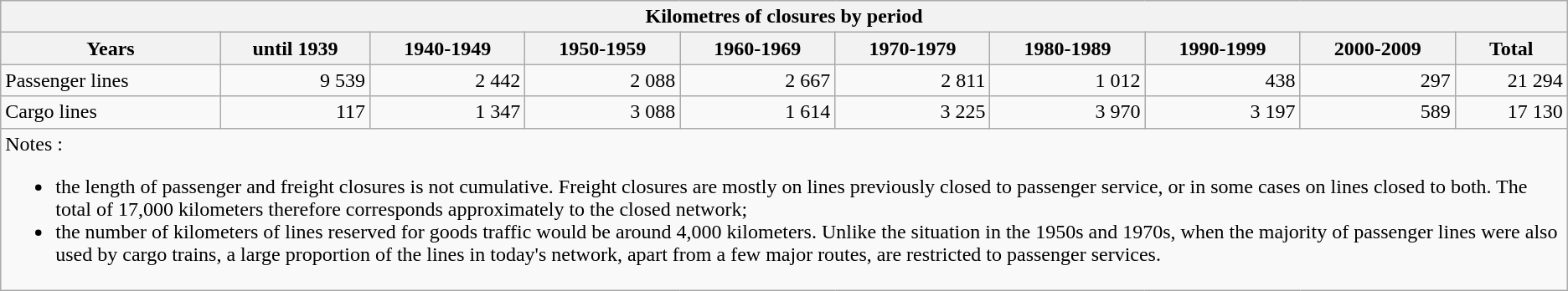<table class="wikitable">
<tr>
<th colspan="10">Kilometres of closures by period</th>
</tr>
<tr>
<th>Years</th>
<th>until 1939</th>
<th>1940-1949</th>
<th>1950-1959</th>
<th>1960-1969</th>
<th>1970-1979</th>
<th>1980-1989</th>
<th>1990-1999</th>
<th>2000-2009</th>
<th>Total</th>
</tr>
<tr>
<td>Passenger lines</td>
<td style="text-align:right;">9 539</td>
<td style="text-align:right;">2 442</td>
<td style="text-align:right;">2 088</td>
<td style="text-align:right;">2 667</td>
<td style="text-align:right;">2 811</td>
<td style="text-align:right;">1 012</td>
<td style="text-align:right;">438</td>
<td style="text-align:right;">297</td>
<td style="text-align:right;">21 294</td>
</tr>
<tr>
<td>Cargo lines</td>
<td style="text-align:right;">117</td>
<td style="text-align:right;">1 347</td>
<td style="text-align:right;">3 088</td>
<td style="text-align:right;">1 614</td>
<td style="text-align:right;">3 225</td>
<td style="text-align:right;">3 970</td>
<td style="text-align:right;">3 197</td>
<td style="text-align:right;">589</td>
<td style="text-align:right;">17 130</td>
</tr>
<tr>
<td colspan="10" style="text-align:left;">Notes :<br><ul><li>the length of passenger and freight closures is not cumulative. Freight closures are mostly on lines previously closed to passenger service, or in some cases on lines closed to both. The total of 17,000 kilometers therefore corresponds approximately to the closed network;</li><li>the number of kilometers of lines reserved for goods traffic would be around 4,000 kilometers. Unlike the situation in the 1950s and 1970s, when the majority of passenger lines were also used by cargo trains, a large proportion of the lines in today's network, apart from a few major routes, are restricted to passenger services.</li></ul></td>
</tr>
</table>
